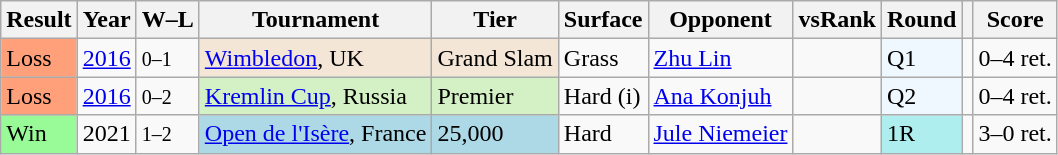<table class="sortable wikitable">
<tr>
<th>Result</th>
<th>Year</th>
<th class=unsortable>W–L</th>
<th>Tournament</th>
<th>Tier</th>
<th>Surface</th>
<th>Opponent</th>
<th>vsRank</th>
<th>Round</th>
<th></th>
<th class=unsortable>Score</th>
</tr>
<tr>
<td style=background:#ffa07a>Loss</td>
<td><a href='#'>2016</a></td>
<td><small>0–1</small></td>
<td style=background:#f3e6d7><a href='#'>Wimbledon</a>, UK</td>
<td style=background:#f3e6d7>Grand Slam</td>
<td>Grass</td>
<td> <a href='#'>Zhu Lin</a></td>
<td></td>
<td style=background:#f0f8ff>Q1</td>
<td></td>
<td>0–4 ret.</td>
</tr>
<tr>
<td style=background:#ffa07a>Loss</td>
<td><a href='#'>2016</a></td>
<td><small>0–2</small></td>
<td style=background:#d4f1c5><a href='#'>Kremlin Cup</a>, Russia</td>
<td style=background:#d4f1c5>Premier</td>
<td>Hard (i)</td>
<td> <a href='#'>Ana Konjuh</a></td>
<td></td>
<td style=background:#f0f8ff>Q2</td>
<td></td>
<td>0–4 ret.</td>
</tr>
<tr>
<td style=background:#98FB98>Win</td>
<td>2021</td>
<td><small>1–2</small></td>
<td style=background:lightblue><a href='#'>Open de l'Isère</a>, France</td>
<td style=background:lightblue>25,000</td>
<td>Hard</td>
<td> <a href='#'>Jule Niemeier</a></td>
<td></td>
<td style=background:#afeeee>1R</td>
<td></td>
<td>3–0 ret.</td>
</tr>
</table>
